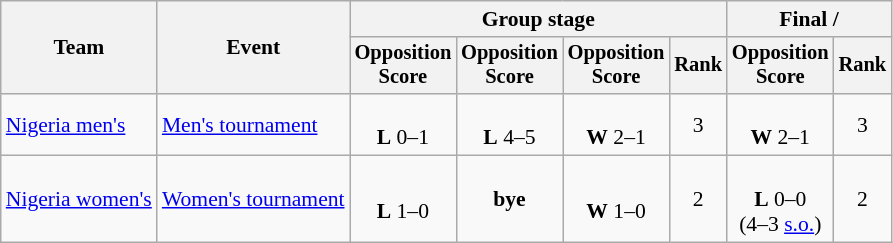<table class=wikitable style=font-size:90%;text-align:center>
<tr>
<th rowspan=2>Team</th>
<th rowspan=2>Event</th>
<th colspan=4>Group stage</th>
<th colspan=2>Final / </th>
</tr>
<tr style=font-size:95%>
<th>Opposition<br>Score</th>
<th>Opposition<br>Score</th>
<th>Opposition<br>Score</th>
<th>Rank</th>
<th>Opposition<br>Score</th>
<th>Rank</th>
</tr>
<tr>
<td align=left><a href='#'>Nigeria men's</a></td>
<td align=left><a href='#'>Men's tournament</a></td>
<td><br><strong>L</strong> 0–1</td>
<td><br><strong>L</strong> 4–5</td>
<td><br><strong>W</strong> 2–1</td>
<td>3</td>
<td><br><strong>W</strong> 2–1</td>
<td>3</td>
</tr>
<tr>
<td align=left><a href='#'>Nigeria women's</a></td>
<td align=left><a href='#'>Women's tournament</a></td>
<td><br><strong>L</strong> 1–0</td>
<td><strong>bye</strong></td>
<td><br><strong>W</strong> 1–0</td>
<td>2</td>
<td><br><strong>L</strong> 0–0<br>(4–3 <a href='#'>s.o.</a>)</td>
<td>2</td>
</tr>
</table>
